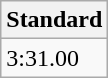<table class="wikitable" border="1" align="upright">
<tr>
<th>Standard</th>
</tr>
<tr>
<td>3:31.00</td>
</tr>
</table>
